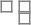<table>
<tr valign = "top">
<td><br><table cellpadding="3" cellspacing="0" border="1" style="background:#ffffff; font-size:69%; border:grey solid 1px; border-collapse:collapse;">
<tr>
<td colspan="2" rowspan="7"></td>
</tr>
</table>
</td>
<td><br><table cellpadding="3" cellspacing="0" border="1" style="background:#ffffff; font-size:69%; border:grey solid 1px; border-collapse:collapse;">
<tr>
<td colspan="5" rowspan="5"></td>
</tr>
</table>
<table cellpadding="3" cellspacing="0" border="1" style="background:#ffffff; font-size:69%; border:grey solid 1px; border-collapse:collapse;">
<tr>
<td></td>
</tr>
</table>
</td>
</tr>
</table>
